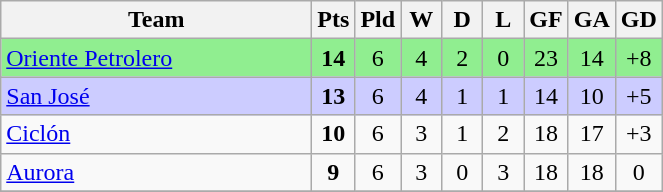<table class="wikitable" style="text-align: center;">
<tr>
<th width="200">Team</th>
<th width="20" abbr="Points">Pts</th>
<th width="20" abbr="Played">Pld</th>
<th width="20" abbr="Won">W</th>
<th width="20" abbr="Drawn">D</th>
<th width="20" abbr="Lost">L</th>
<th width="20" abbr="Goals for">GF</th>
<th width="20" abbr="Goals against">GA</th>
<th width="20" abbr="Goal difference">GD</th>
</tr>
<tr bgcolor="#90EE90">
<td style="text-align:left;"><a href='#'>Oriente Petrolero</a></td>
<td><strong>14</strong></td>
<td>6</td>
<td>4</td>
<td>2</td>
<td>0</td>
<td>23</td>
<td>14</td>
<td>+8</td>
</tr>
<tr bgcolor="#ccccff">
<td style="text-align:left;"><a href='#'>San José</a></td>
<td><strong>13</strong></td>
<td>6</td>
<td>4</td>
<td>1</td>
<td>1</td>
<td>14</td>
<td>10</td>
<td>+5</td>
</tr>
<tr>
<td style="text-align:left;"><a href='#'>Ciclón</a></td>
<td><strong>10</strong></td>
<td>6</td>
<td>3</td>
<td>1</td>
<td>2</td>
<td>18</td>
<td>17</td>
<td>+3</td>
</tr>
<tr>
<td style="text-align:left;"><a href='#'>Aurora</a></td>
<td><strong>9</strong></td>
<td>6</td>
<td>3</td>
<td>0</td>
<td>3</td>
<td>18</td>
<td>18</td>
<td>0</td>
</tr>
<tr>
</tr>
</table>
